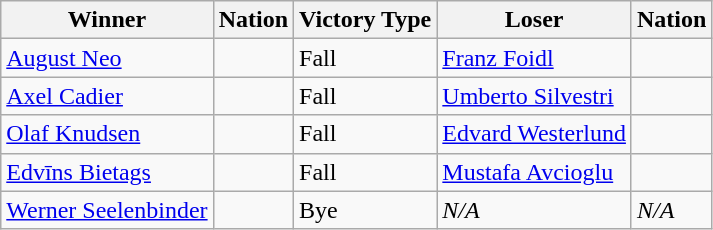<table class="wikitable sortable" style="text-align:left;">
<tr>
<th>Winner</th>
<th>Nation</th>
<th>Victory Type</th>
<th>Loser</th>
<th>Nation</th>
</tr>
<tr>
<td><a href='#'>August Neo</a></td>
<td></td>
<td>Fall</td>
<td><a href='#'>Franz Foidl</a></td>
<td></td>
</tr>
<tr>
<td><a href='#'>Axel Cadier</a></td>
<td></td>
<td>Fall</td>
<td><a href='#'>Umberto Silvestri</a></td>
<td></td>
</tr>
<tr>
<td><a href='#'>Olaf Knudsen</a></td>
<td></td>
<td>Fall</td>
<td><a href='#'>Edvard Westerlund</a></td>
<td></td>
</tr>
<tr>
<td><a href='#'>Edvīns Bietags</a></td>
<td></td>
<td>Fall</td>
<td><a href='#'>Mustafa Avcioglu</a></td>
<td></td>
</tr>
<tr>
<td><a href='#'>Werner Seelenbinder</a></td>
<td></td>
<td>Bye</td>
<td><em>N/A</em></td>
<td><em>N/A</em></td>
</tr>
</table>
